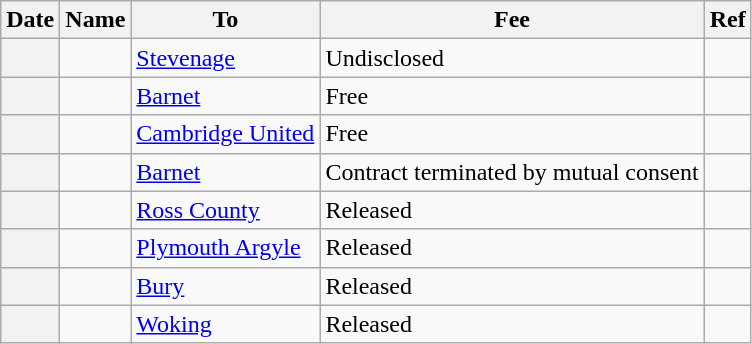<table class="wikitable sortable plainrowheaders">
<tr>
<th scope=col>Date</th>
<th scope=col>Name</th>
<th scope=col>To</th>
<th scope=col>Fee</th>
<th scope=col class=unsortable>Ref</th>
</tr>
<tr>
<th scope=row></th>
<td></td>
<td><a href='#'>Stevenage</a></td>
<td>Undisclosed</td>
<td style="text-align:center;"></td>
</tr>
<tr>
<th scope=row></th>
<td></td>
<td><a href='#'>Barnet</a></td>
<td>Free</td>
<td style="text-align:center;"></td>
</tr>
<tr>
<th scope=row></th>
<td></td>
<td><a href='#'>Cambridge United</a></td>
<td>Free</td>
<td style="text-align:center;"></td>
</tr>
<tr>
<th scope=row></th>
<td></td>
<td><a href='#'>Barnet</a></td>
<td>Contract terminated by mutual consent</td>
<td style="text-align:center;"></td>
</tr>
<tr>
<th scope=row></th>
<td></td>
<td><a href='#'>Ross County</a></td>
<td>Released</td>
<td style="text-align:center;"></td>
</tr>
<tr>
<th scope=row></th>
<td></td>
<td><a href='#'>Plymouth Argyle</a></td>
<td>Released</td>
<td style="text-align:center;"></td>
</tr>
<tr>
<th scope=row></th>
<td></td>
<td><a href='#'>Bury</a></td>
<td>Released</td>
<td style="text-align:center;"></td>
</tr>
<tr>
<th scope=row></th>
<td></td>
<td><a href='#'>Woking</a></td>
<td>Released</td>
<td style="text-align:center;"></td>
</tr>
</table>
